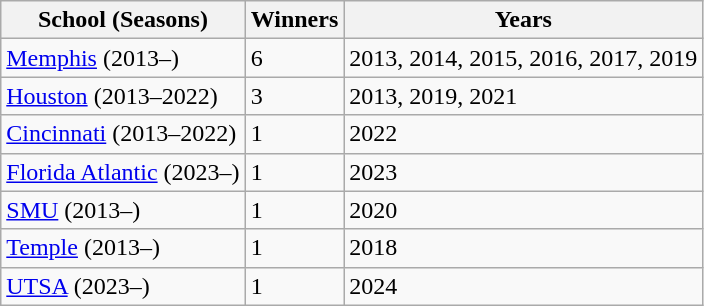<table class=wikitable>
<tr>
<th>School (Seasons)</th>
<th>Winners</th>
<th>Years</th>
</tr>
<tr>
<td><a href='#'>Memphis</a> (2013–)</td>
<td>6</td>
<td>2013, 2014, 2015, 2016, 2017, 2019</td>
</tr>
<tr>
<td><a href='#'>Houston</a> (2013–2022)</td>
<td>3</td>
<td>2013, 2019, 2021</td>
</tr>
<tr>
<td><a href='#'>Cincinnati</a> (2013–2022)</td>
<td>1</td>
<td>2022</td>
</tr>
<tr>
<td><a href='#'>Florida Atlantic</a> (2023–)</td>
<td>1</td>
<td>2023</td>
</tr>
<tr>
<td><a href='#'>SMU</a> (2013–)</td>
<td>1</td>
<td>2020</td>
</tr>
<tr>
<td><a href='#'>Temple</a> (2013–)</td>
<td>1</td>
<td>2018</td>
</tr>
<tr>
<td><a href='#'>UTSA</a> (2023–)</td>
<td>1</td>
<td>2024</td>
</tr>
</table>
